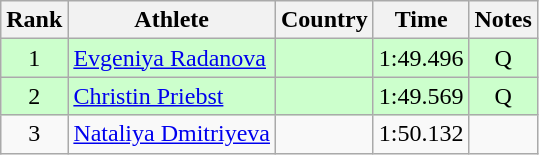<table class="wikitable sortable" style="text-align:center">
<tr>
<th>Rank</th>
<th>Athlete</th>
<th>Country</th>
<th>Time</th>
<th>Notes</th>
</tr>
<tr bgcolor=ccffcc>
<td>1</td>
<td align=left><a href='#'>Evgeniya Radanova</a></td>
<td align=left></td>
<td>1:49.496</td>
<td>Q</td>
</tr>
<tr bgcolor=ccffcc>
<td>2</td>
<td align=left><a href='#'>Christin Priebst</a></td>
<td align=left></td>
<td>1:49.569</td>
<td>Q</td>
</tr>
<tr>
<td>3</td>
<td align=left><a href='#'>Nataliya Dmitriyeva</a></td>
<td align=left></td>
<td>1:50.132</td>
<td></td>
</tr>
</table>
